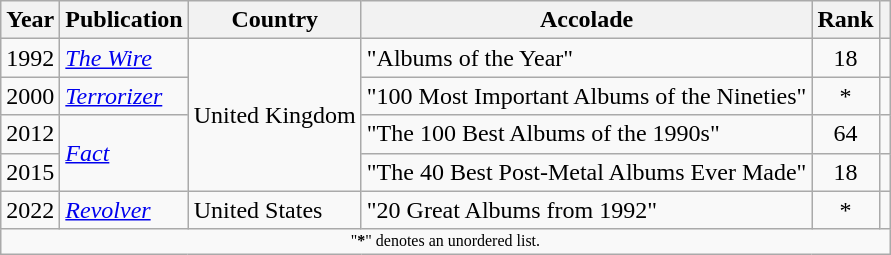<table class="wikitable sortable" style="margin:0em 1em 1em 0pt">
<tr>
<th>Year</th>
<th>Publication</th>
<th>Country</th>
<th class=unsortable>Accolade</th>
<th class=unsortable>Rank</th>
<th class=unsortable></th>
</tr>
<tr>
<td align=center>1992</td>
<td><em><a href='#'>The Wire</a></em></td>
<td rowspan="4">United Kingdom</td>
<td>"Albums of the Year"</td>
<td align=center>18</td>
<td align=center></td>
</tr>
<tr>
<td align=center>2000</td>
<td><em><a href='#'>Terrorizer</a></em></td>
<td>"100 Most Important Albums of the Nineties"</td>
<td align=center>*</td>
<td align=center></td>
</tr>
<tr>
<td align=center>2012</td>
<td rowspan="2"><em><a href='#'>Fact</a></em></td>
<td>"The 100 Best Albums of the 1990s"</td>
<td align=center>64</td>
<td align=center></td>
</tr>
<tr>
<td align=center>2015</td>
<td>"The 40 Best Post-Metal Albums Ever Made"</td>
<td align=center>18</td>
<td align=center></td>
</tr>
<tr>
<td align=center>2022</td>
<td><em><a href='#'>Revolver</a></em></td>
<td>United States</td>
<td>"20 Great Albums from 1992"</td>
<td align=center>*</td>
<td align=center></td>
</tr>
<tr class="sortbottom">
<td colspan=6 style=font-size:8pt; align=center>"<strong>*</strong>" denotes an unordered list.</td>
</tr>
</table>
